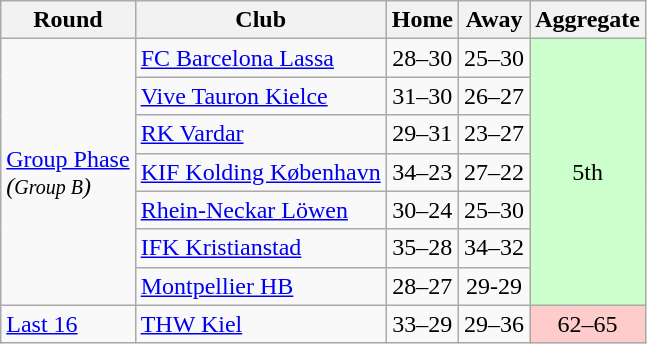<table class="wikitable">
<tr>
<th>Round</th>
<th>Club</th>
<th>Home</th>
<th>Away</th>
<th>Aggregate</th>
</tr>
<tr>
<td rowspan="7"><a href='#'>Group Phase</a><br><em>(<small>Group B</small>)</em></td>
<td> <a href='#'>FC Barcelona Lassa</a></td>
<td style="text-align:center;">28–30</td>
<td style="text-align:center;">25–30</td>
<td rowspan="7" style="text-align:center;" bgcolor="#ccffcc">5th</td>
</tr>
<tr>
<td> <a href='#'>Vive Tauron Kielce</a></td>
<td style="text-align:center;">31–30</td>
<td style="text-align:center;">26–27</td>
</tr>
<tr>
<td> <a href='#'>RK Vardar</a></td>
<td style="text-align:center;">29–31</td>
<td style="text-align:center;">23–27</td>
</tr>
<tr>
<td> <a href='#'>KIF Kolding København</a></td>
<td style="text-align:center;">34–23</td>
<td style="text-align:center;">27–22</td>
</tr>
<tr>
<td> <a href='#'>Rhein-Neckar Löwen</a></td>
<td style="text-align:center;">30–24</td>
<td style="text-align:center;">25–30</td>
</tr>
<tr>
<td> <a href='#'>IFK Kristianstad</a></td>
<td style="text-align:center;">35–28</td>
<td style="text-align:center;">34–32</td>
</tr>
<tr>
<td> <a href='#'>Montpellier HB</a></td>
<td style="text-align:center;">28–27</td>
<td style="text-align:center;">29-29</td>
</tr>
<tr>
<td><a href='#'>Last 16</a></td>
<td> <a href='#'>THW Kiel</a></td>
<td style="text-align:center;">33–29</td>
<td style="text-align:center;">29–36</td>
<td style="text-align:center;" bgcolor="#ffcccc">62–65</td>
</tr>
</table>
